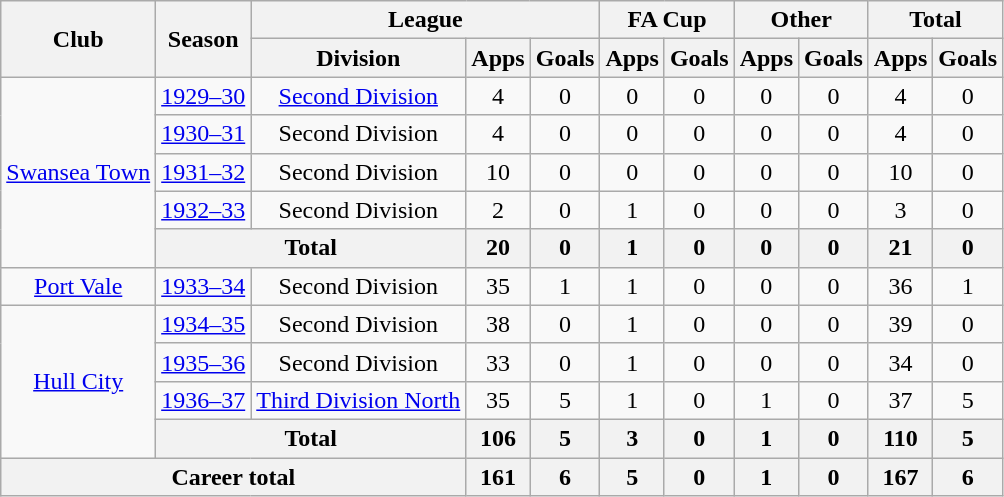<table class="wikitable" style="text-align: center;">
<tr>
<th rowspan="2">Club</th>
<th rowspan="2">Season</th>
<th colspan="3">League</th>
<th colspan="2">FA Cup</th>
<th colspan="2">Other</th>
<th colspan="2">Total</th>
</tr>
<tr>
<th>Division</th>
<th>Apps</th>
<th>Goals</th>
<th>Apps</th>
<th>Goals</th>
<th>Apps</th>
<th>Goals</th>
<th>Apps</th>
<th>Goals</th>
</tr>
<tr>
<td rowspan="5"><a href='#'>Swansea Town</a></td>
<td><a href='#'>1929–30</a></td>
<td><a href='#'>Second Division</a></td>
<td>4</td>
<td>0</td>
<td>0</td>
<td>0</td>
<td>0</td>
<td>0</td>
<td>4</td>
<td>0</td>
</tr>
<tr>
<td><a href='#'>1930–31</a></td>
<td>Second Division</td>
<td>4</td>
<td>0</td>
<td>0</td>
<td>0</td>
<td>0</td>
<td>0</td>
<td>4</td>
<td>0</td>
</tr>
<tr>
<td><a href='#'>1931–32</a></td>
<td>Second Division</td>
<td>10</td>
<td>0</td>
<td>0</td>
<td>0</td>
<td>0</td>
<td>0</td>
<td>10</td>
<td>0</td>
</tr>
<tr>
<td><a href='#'>1932–33</a></td>
<td>Second Division</td>
<td>2</td>
<td>0</td>
<td>1</td>
<td>0</td>
<td>0</td>
<td>0</td>
<td>3</td>
<td>0</td>
</tr>
<tr>
<th colspan="2">Total</th>
<th>20</th>
<th>0</th>
<th>1</th>
<th>0</th>
<th>0</th>
<th>0</th>
<th>21</th>
<th>0</th>
</tr>
<tr>
<td><a href='#'>Port Vale</a></td>
<td><a href='#'>1933–34</a></td>
<td>Second Division</td>
<td>35</td>
<td>1</td>
<td>1</td>
<td>0</td>
<td>0</td>
<td>0</td>
<td>36</td>
<td>1</td>
</tr>
<tr>
<td rowspan="4"><a href='#'>Hull City</a></td>
<td><a href='#'>1934–35</a></td>
<td>Second Division</td>
<td>38</td>
<td>0</td>
<td>1</td>
<td>0</td>
<td>0</td>
<td>0</td>
<td>39</td>
<td>0</td>
</tr>
<tr>
<td><a href='#'>1935–36</a></td>
<td>Second Division</td>
<td>33</td>
<td>0</td>
<td>1</td>
<td>0</td>
<td>0</td>
<td>0</td>
<td>34</td>
<td>0</td>
</tr>
<tr>
<td><a href='#'>1936–37</a></td>
<td><a href='#'>Third Division North</a></td>
<td>35</td>
<td>5</td>
<td>1</td>
<td>0</td>
<td>1</td>
<td>0</td>
<td>37</td>
<td>5</td>
</tr>
<tr>
<th colspan="2">Total</th>
<th>106</th>
<th>5</th>
<th>3</th>
<th>0</th>
<th>1</th>
<th>0</th>
<th>110</th>
<th>5</th>
</tr>
<tr>
<th colspan="3">Career total</th>
<th>161</th>
<th>6</th>
<th>5</th>
<th>0</th>
<th>1</th>
<th>0</th>
<th>167</th>
<th>6</th>
</tr>
</table>
